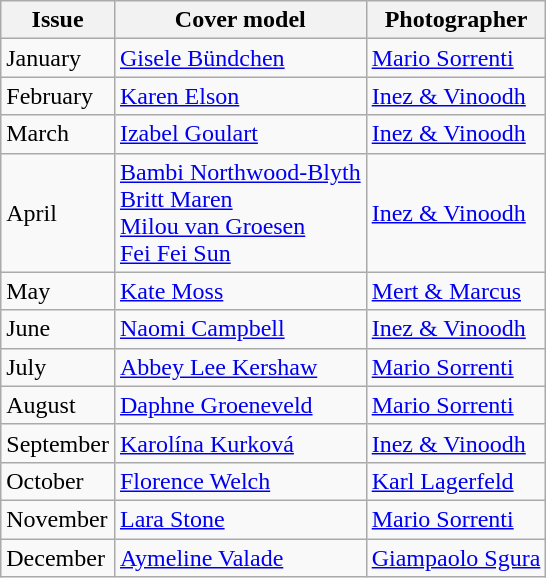<table class="sortable wikitable">
<tr>
<th>Issue</th>
<th>Cover model</th>
<th>Photographer</th>
</tr>
<tr>
<td>January</td>
<td><a href='#'>Gisele Bündchen</a></td>
<td><a href='#'>Mario Sorrenti</a></td>
</tr>
<tr>
<td>February</td>
<td><a href='#'>Karen Elson</a></td>
<td><a href='#'>Inez & Vinoodh</a></td>
</tr>
<tr>
<td>March</td>
<td><a href='#'>Izabel Goulart</a></td>
<td><a href='#'>Inez & Vinoodh</a></td>
</tr>
<tr>
<td>April</td>
<td><a href='#'>Bambi Northwood-Blyth</a><br><a href='#'>Britt Maren</a><br><a href='#'>Milou van Groesen</a><br><a href='#'>Fei Fei Sun</a></td>
<td><a href='#'>Inez & Vinoodh</a></td>
</tr>
<tr>
<td>May</td>
<td><a href='#'>Kate Moss</a></td>
<td><a href='#'>Mert & Marcus</a></td>
</tr>
<tr>
<td>June</td>
<td><a href='#'>Naomi Campbell</a></td>
<td><a href='#'>Inez & Vinoodh</a></td>
</tr>
<tr>
<td>July</td>
<td><a href='#'>Abbey Lee Kershaw</a></td>
<td><a href='#'>Mario Sorrenti</a></td>
</tr>
<tr>
<td>August</td>
<td><a href='#'>Daphne Groeneveld</a></td>
<td><a href='#'>Mario Sorrenti</a></td>
</tr>
<tr>
<td>September</td>
<td><a href='#'>Karolína Kurková</a></td>
<td><a href='#'>Inez & Vinoodh</a></td>
</tr>
<tr>
<td>October</td>
<td><a href='#'>Florence Welch</a></td>
<td><a href='#'>Karl Lagerfeld</a></td>
</tr>
<tr>
<td>November</td>
<td><a href='#'>Lara Stone</a></td>
<td><a href='#'>Mario Sorrenti</a></td>
</tr>
<tr>
<td>December</td>
<td><a href='#'>Aymeline Valade</a></td>
<td><a href='#'>Giampaolo Sgura</a></td>
</tr>
</table>
